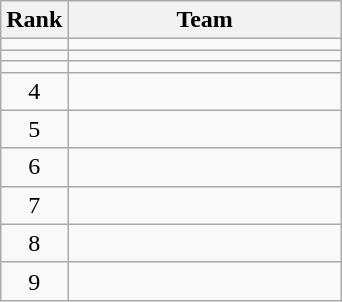<table class="wikitable" style="text-align:center;">
<tr>
<th>Rank</th>
<th width=175>Team</th>
</tr>
<tr>
<td></td>
<td align=left></td>
</tr>
<tr>
<td></td>
<td align=left></td>
</tr>
<tr>
<td></td>
<td align=left></td>
</tr>
<tr>
<td>4</td>
<td align=left></td>
</tr>
<tr>
<td>5</td>
<td align=left></td>
</tr>
<tr>
<td>6</td>
<td align=left></td>
</tr>
<tr>
<td>7</td>
<td align=left></td>
</tr>
<tr>
<td>8</td>
<td align=left></td>
</tr>
<tr>
<td>9</td>
<td align=left></td>
</tr>
</table>
